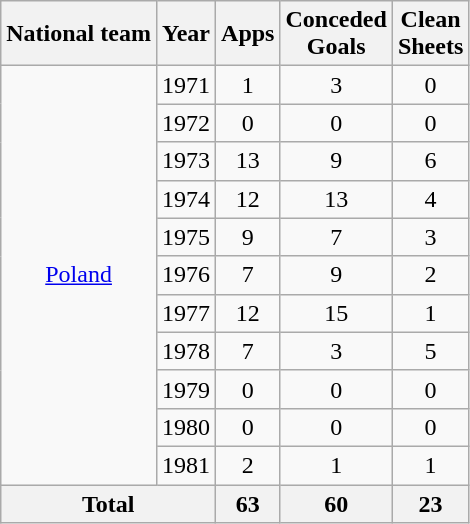<table class="wikitable" style="text-align:center">
<tr>
<th>National team</th>
<th>Year</th>
<th>Apps</th>
<th>Conceded<br>Goals</th>
<th>Clean<br>Sheets</th>
</tr>
<tr>
<td rowspan="11" style="vertical-align:center;"><a href='#'>Poland</a></td>
<td>1971</td>
<td>1</td>
<td>3</td>
<td>0</td>
</tr>
<tr>
<td>1972</td>
<td>0</td>
<td>0</td>
<td>0</td>
</tr>
<tr>
<td>1973</td>
<td>13</td>
<td>9</td>
<td>6</td>
</tr>
<tr>
<td>1974</td>
<td>12</td>
<td>13</td>
<td>4</td>
</tr>
<tr>
<td>1975</td>
<td>9</td>
<td>7</td>
<td>3</td>
</tr>
<tr>
<td>1976</td>
<td>7</td>
<td>9</td>
<td>2</td>
</tr>
<tr>
<td>1977</td>
<td>12</td>
<td>15</td>
<td>1</td>
</tr>
<tr>
<td>1978</td>
<td>7</td>
<td>3</td>
<td>5</td>
</tr>
<tr>
<td>1979</td>
<td>0</td>
<td>0</td>
<td>0</td>
</tr>
<tr>
<td>1980</td>
<td>0</td>
<td>0</td>
<td>0</td>
</tr>
<tr>
<td>1981</td>
<td>2</td>
<td>1</td>
<td>1</td>
</tr>
<tr>
<th colspan="2">Total</th>
<th>63</th>
<th>60</th>
<th>23</th>
</tr>
</table>
